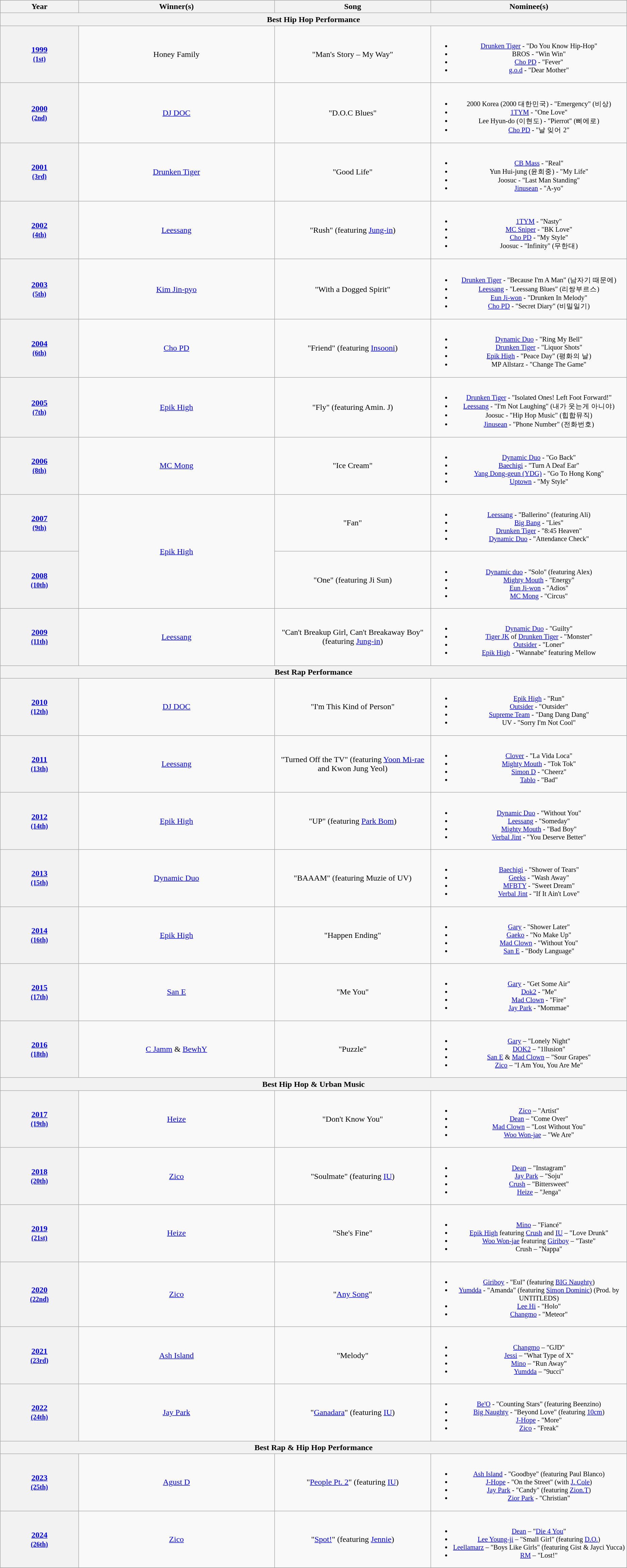<table class="wikitable sortable" style="text-align:center;">
<tr style="background:#bebebe;">
<th scope="col" style="width:10%;">Year</th>
<th scope="col" style="width:25%;">Winner(s)</th>
<th scope="col" style="width:20%;">Song</th>
<th scope="col" style="width:25%;">Nominee(s)</th>
</tr>
<tr>
<th colspan=4>Best Hip Hop Performance</th>
</tr>
<tr>
<th scope="row" style="text-align:center"><a href='#'>1999<br><small>(1st)</small></a></th>
<td>Honey Family</td>
<td>"Man's Story – My Way"</td>
<td style="font-size: 85%;"><br><ul><li><a href='#'>Drunken Tiger</a> - "Do You Know Hip-Hop"</li><li>BROS - "Win Win"</li><li><a href='#'>Cho PD</a> - "Fever"</li><li><a href='#'>g.o.d</a> - "Dear Mother"</li></ul></td>
</tr>
<tr>
<th scope="row" style="text-align:center"><a href='#'>2000<br><small>(2nd)</small></a></th>
<td><a href='#'>DJ DOC</a></td>
<td>"D.O.C Blues"</td>
<td style="font-size: 85%;"><br><ul><li>2000 Korea (2000 대한민국) - "Emergency" (비상)</li><li><a href='#'>1TYM</a> - "One Love"</li><li>Lee Hyun-do (이현도) - "Pierrot" (삐에로)</li><li><a href='#'>Cho PD</a> - "날 잊어 2"</li></ul></td>
</tr>
<tr>
<th scope="row" style="text-align:center"><a href='#'>2001<br><small>(3rd)</small></a></th>
<td><a href='#'>Drunken Tiger</a></td>
<td>"Good Life"</td>
<td style="font-size: 85%;"><br><ul><li><a href='#'>CB Mass</a> - "Real"</li><li>Yun Hui-jung (윤희중) - "My Life"</li><li>Joosuc - "Last Man Standing"</li><li><a href='#'>Jinusean</a> - "A-yo"</li></ul></td>
</tr>
<tr>
<th scope="row" style="text-align:center"><a href='#'>2002<br><small>(4th)</small></a></th>
<td><a href='#'>Leessang</a></td>
<td>"Rush" (featuring <a href='#'>Jung-in</a>)</td>
<td style="font-size: 85%;"><br><ul><li><a href='#'>1TYM</a> - "Nasty"</li><li><a href='#'>MC Sniper</a> - "BK Love"</li><li><a href='#'>Cho PD</a> - "My Style"</li><li>Joosuc - "Infinity" (무한대)</li></ul></td>
</tr>
<tr>
<th scope="row" style="text-align:center"><a href='#'>2003<br><small>(5th)</small></a></th>
<td><a href='#'>Kim Jin-pyo</a></td>
<td>"With a Dogged Spirit"</td>
<td style="font-size: 85%;"><br><ul><li><a href='#'>Drunken Tiger</a> - "Because I'm A Man" (남자기 때문에)</li><li><a href='#'>Leessang</a> - "Leessang Blues" (리쌍부르스)</li><li><a href='#'>Eun Ji-won</a> - "Drunken In Melody"</li><li><a href='#'>Cho PD</a> - "Secret Diary" (비밀일기)</li></ul></td>
</tr>
<tr>
<th scope="row" style="text-align:center"><a href='#'>2004<br><small>(6th)</small></a></th>
<td><a href='#'>Cho PD</a></td>
<td>"Friend" (featuring <a href='#'>Insooni</a>)</td>
<td style="font-size: 85%;"><br><ul><li><a href='#'>Dynamic Duo</a> - "Ring My Bell"</li><li><a href='#'>Drunken Tiger</a> - "Liquor Shots"</li><li><a href='#'>Epik High</a> - "Peace Day" (평화의 날)</li><li>MP Allstarz - "Change The Game"</li></ul></td>
</tr>
<tr>
<th scope="row" style="text-align:center"><a href='#'>2005<br><small>(7th)</small></a></th>
<td><a href='#'>Epik High</a></td>
<td>"Fly" (featuring Amin. J)</td>
<td style="font-size: 85%;"><br><ul><li><a href='#'>Drunken Tiger</a> - "Isolated Ones! Left Foot Forward!"</li><li><a href='#'>Leessang</a> - "I'm Not Laughing" (내가 웃는게 아니야)</li><li>Joosuc - "Hip Hop Music" (힙합뮤직)</li><li><a href='#'>Jinusean</a> - "Phone Number" (전화번호)</li></ul></td>
</tr>
<tr>
<th scope="row" style="text-align:center"><a href='#'>2006<br><small>(8th)</small></a></th>
<td><a href='#'>MC Mong</a></td>
<td>"Ice Cream"</td>
<td style="font-size: 85%;"><br><ul><li><a href='#'>Dynamic Duo</a> - "Go Back"</li><li><a href='#'>Baechigi</a> - "Turn A Deaf Ear"</li><li><a href='#'>Yang Dong-geun (YDG)</a> - "Go To Hong Kong"</li><li><a href='#'>Uptown</a> - "My Style"</li></ul></td>
</tr>
<tr>
<th scope="row" style="text-align:center"><a href='#'>2007<br><small>(9th)</small></a></th>
<td rowspan="2"><a href='#'>Epik High</a></td>
<td>"Fan"</td>
<td style="font-size: 85%;"><br><ul><li><a href='#'>Leessang</a> - "Ballerino" (featuring Ali)</li><li><a href='#'>Big Bang</a> - "Lies"</li><li><a href='#'>Drunken Tiger</a> - "8:45 Heaven"</li><li><a href='#'>Dynamic Duo</a> - "Attendance Check"</li></ul></td>
</tr>
<tr>
<th scope="row" style="text-align:center"><a href='#'>2008<br><small>(10th)</small></a></th>
<td>"One" (featuring Ji Sun)</td>
<td style="font-size: 85%;"><br><ul><li><a href='#'>Dynamic duo</a> - "Solo" (featuring Alex)</li><li><a href='#'>Mighty Mouth</a> - "Energy"</li><li><a href='#'>Eun Ji-won</a> - "Adios"</li><li><a href='#'>MC Mong</a> - "Circus"</li></ul></td>
</tr>
<tr>
<th scope="row" style="text-align:center"><a href='#'>2009<br><small>(11th)</small></a></th>
<td><a href='#'>Leessang</a></td>
<td>"Can't Breakup Girl, Can't Breakaway Boy" (featuring <a href='#'>Jung-in</a>)</td>
<td style="font-size: 85%;"><br><ul><li><a href='#'>Dynamic Duo</a> - "Guilty"</li><li><a href='#'>Tiger JK</a> of <a href='#'>Drunken Tiger</a> - "Monster"</li><li><a href='#'>Outsider</a> - "Loner"</li><li><a href='#'>Epik High</a> - "Wannabe" featuring Mellow</li></ul></td>
</tr>
<tr>
<th colspan=4>Best Rap Performance</th>
</tr>
<tr>
<th scope="row" style="text-align:center"><a href='#'>2010<br><small>(12th)</small></a></th>
<td><a href='#'>DJ DOC</a></td>
<td>"I'm This Kind of Person"</td>
<td style="font-size: 85%;"><br><ul><li><a href='#'>Epik High</a> - "Run"</li><li><a href='#'>Outsider</a> - "Outsider"</li><li><a href='#'>Supreme Team</a> - "Dang Dang Dang"</li><li>UV - "Sorry I'm Not Cool"</li></ul></td>
</tr>
<tr>
<th scope="row" style="text-align:center"><a href='#'>2011<br><small>(13th)</small></a></th>
<td><a href='#'>Leessang</a></td>
<td>"Turned Off the TV" (featuring <a href='#'>Yoon Mi-rae</a> and Kwon Jung Yeol)</td>
<td style="font-size: 85%;"><br><ul><li><a href='#'>Clover</a> - "La Vida Loca"</li><li><a href='#'>Mighty Mouth</a> - "Tok Tok"</li><li><a href='#'>Simon D</a> - "Cheerz"</li><li><a href='#'>Tablo</a> - "Bad"</li></ul></td>
</tr>
<tr>
<th scope="row" style="text-align:center"><a href='#'>2012<br><small>(14th)</small></a></th>
<td><a href='#'>Epik High</a></td>
<td>"UP" (featuring <a href='#'>Park Bom</a>)</td>
<td style="font-size: 85%;"><br><ul><li><a href='#'>Dynamic Duo</a> - "Without You"</li><li><a href='#'>Leessang</a> - "Someday"</li><li><a href='#'>Mighty Mouth</a> - "Bad Boy"</li><li><a href='#'>Verbal Jint</a> - "You Deserve Better"</li></ul></td>
</tr>
<tr>
<th scope="row" style="text-align:center"><a href='#'>2013<br><small>(15th)</small></a></th>
<td><a href='#'>Dynamic Duo</a></td>
<td>"BAAAM" (featuring Muzie of UV)</td>
<td style="font-size: 85%;"><br><ul><li><a href='#'>Baechigi</a> - "Shower of Tears"</li><li><a href='#'>Geeks</a> - "Wash Away"</li><li><a href='#'>MFBTY</a> - "Sweet Dream"</li><li><a href='#'>Verbal Jint</a> - "If It Ain't Love"</li></ul></td>
</tr>
<tr>
<th scope="row" style="text-align:center"><a href='#'>2014</a><br><a href='#'><small>(16th)</small></a></th>
<td><a href='#'>Epik High</a></td>
<td>"Happen Ending"</td>
<td style="font-size: 85%;"><br><ul><li><a href='#'>Gary</a> - "Shower Later"</li><li><a href='#'>Gaeko</a> - "No Make Up"</li><li><a href='#'>Mad Clown</a> - "Without You"</li><li><a href='#'>San E</a> - "Body Language"</li></ul></td>
</tr>
<tr>
<th scope="row" style="text-align:center"><a href='#'>2015</a><br><a href='#'><small>(17th)</small></a></th>
<td><a href='#'>San E</a></td>
<td>"Me You"</td>
<td style="font-size: 85%;"><br><ul><li><a href='#'>Gary</a> - "Get Some Air"</li><li><a href='#'>Dok2</a> - "Me"</li><li><a href='#'>Mad Clown</a> - "Fire"</li><li><a href='#'>Jay Park</a> - "Mommae"</li></ul></td>
</tr>
<tr>
<th scope="row" style="text-align:center"><a href='#'>2016</a><br><a href='#'><small>(18th)</small></a></th>
<td><a href='#'>C Jamm</a> & <a href='#'>BewhY</a></td>
<td>"Puzzle"</td>
<td style="font-size: 85%;"><br><ul><li><a href='#'>Gary</a> – "Lonely Night"</li><li><a href='#'>DOK2</a> – "1llusion"</li><li><a href='#'>San E</a> & <a href='#'>Mad Clown</a> – "Sour Grapes"</li><li><a href='#'>Zico</a> – "I Am You, You Are Me"</li></ul></td>
</tr>
<tr>
<th colspan=4>Best Hip Hop & Urban Music</th>
</tr>
<tr>
<th scope="row" style="text-align:center"><a href='#'>2017</a><br><a href='#'><small>(19th)</small></a></th>
<td><a href='#'>Heize</a></td>
<td>"Don't Know You"</td>
<td style="font-size: 85%;"><br><ul><li><a href='#'>Zico</a> – "Artist"</li><li><a href='#'>Dean</a> – "Come Over"</li><li><a href='#'>Mad Clown</a> – "Lost Without You"</li><li><a href='#'>Woo Won-jae</a> – "We Are"</li></ul></td>
</tr>
<tr>
<th><a href='#'>2018</a><br><a href='#'><small>(20th)</small></a></th>
<td><a href='#'>Zico</a></td>
<td>"Soulmate" (featuring <a href='#'>IU</a>)</td>
<td style="font-size: 85%;"><br><ul><li><a href='#'>Dean</a> – "Instagram"</li><li><a href='#'>Jay Park</a> – "Soju"</li><li><a href='#'>Crush</a> – "Bittersweet"</li><li><a href='#'>Heize</a> – "Jenga"</li></ul></td>
</tr>
<tr>
<th><a href='#'>2019</a><br><small><a href='#'>(21st)</a></small></th>
<td><a href='#'>Heize</a></td>
<td>"She's Fine"</td>
<td style="font-size: 85%;"><br><ul><li><a href='#'>Mino</a> – "Fiancé"</li><li><a href='#'>Epik High</a> featuring <a href='#'>Crush</a> and <a href='#'>IU</a> – "Love Drunk"</li><li><a href='#'>Woo Won-jae</a> featuring <a href='#'>Giriboy</a> – "Taste"</li><li>Crush – "Nappa"</li></ul></td>
</tr>
<tr>
<th><a href='#'>2020</a><br><small><a href='#'>(22nd)</a></small></th>
<td><a href='#'>Zico</a></td>
<td>"<a href='#'>Any Song</a>"</td>
<td style="font-size: 85%;"><br><ul><li><a href='#'>Giriboy</a> - "Eul" (featuring <a href='#'>BIG Naughty</a>)</li><li><a href='#'>Yumdda</a> - "Amanda" (featuring <a href='#'>Simon Dominic</a>) (Prod. by UNTITLEDS)</li><li><a href='#'>Lee Hi</a> - "Holo"</li><li><a href='#'>Changmo</a> - "Meteor"</li></ul></td>
</tr>
<tr>
<th><a href='#'>2021</a><br><small><a href='#'>(23rd)</a></small></th>
<td><a href='#'>Ash Island</a></td>
<td>"Melody"</td>
<td style="font-size: 85%;"><br><ul><li><a href='#'>Changmo</a> – "GJD"</li><li><a href='#'>Jessi</a> – "What Type of X"</li><li><a href='#'>Mino</a> – "Run Away"</li><li><a href='#'>Yumdda</a> – "9ucci"</li></ul></td>
</tr>
<tr>
<th><a href='#'>2022</a><br><small><a href='#'>(24th)</a></small></th>
<td><a href='#'>Jay Park</a></td>
<td>"<a href='#'>Ganadara</a>" (featuring <a href='#'>IU</a>)</td>
<td style="font-size: 85%;"><br><ul><li><a href='#'>Be'O</a> - "Counting Stars" (featuring Beenzino)</li><li><a href='#'>Big Naughty</a> - "Beyond Love" (featuring <a href='#'>10cm</a>)</li><li><a href='#'>J-Hope</a> - "More"</li><li><a href='#'>Zico</a> - "Freak"</li></ul></td>
</tr>
<tr>
<th colspan=4>Best Rap & Hip Hop Performance</th>
</tr>
<tr>
<th><a href='#'>2023</a><br><small><a href='#'>(25th)</a></small></th>
<td><a href='#'>Agust D</a></td>
<td>"<a href='#'>People Pt. 2</a>" (featuring <a href='#'>IU</a>)</td>
<td style="font-size: 85%;"><br><ul><li><a href='#'>Ash Island</a> - "Goodbye" (featuring Paul Blanco)</li><li><a href='#'>J-Hope</a> - "On the Street" (with <a href='#'>J. Cole</a>)</li><li><a href='#'>Jay Park</a> - "Candy" (featuring <a href='#'>Zion.T</a>)</li><li><a href='#'>Zior Park</a> - "Christian"</li></ul></td>
</tr>
<tr>
<th><a href='#'>2024</a><br><small><a href='#'>(26th)</a></small></th>
<td><a href='#'>Zico</a></td>
<td>"<a href='#'>Spot!</a>" (featuring <a href='#'>Jennie</a>)</td>
<td style="font-size: 85%;"><br><ul><li><a href='#'>Dean</a> – "<a href='#'>Die 4 You</a>"</li><li><a href='#'>Lee Young-ji</a> – "Small Girl" (featuring <a href='#'>D.O.</a>)</li><li><a href='#'>Leellamarz</a> – "Boys Like Girls" (featuring Gist & Jayci Yucca)</li><li><a href='#'>RM</a> – "Lost!"</li></ul></td>
</tr>
<tr>
</tr>
</table>
